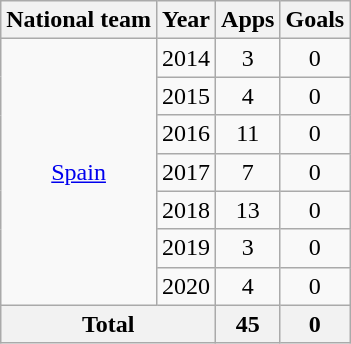<table class="wikitable" style="text-align: center;">
<tr>
<th>National team</th>
<th>Year</th>
<th>Apps</th>
<th>Goals</th>
</tr>
<tr>
<td rowspan="7"><a href='#'>Spain</a></td>
<td>2014</td>
<td>3</td>
<td>0</td>
</tr>
<tr>
<td>2015</td>
<td>4</td>
<td>0</td>
</tr>
<tr>
<td>2016</td>
<td>11</td>
<td>0</td>
</tr>
<tr>
<td>2017</td>
<td>7</td>
<td>0</td>
</tr>
<tr>
<td>2018</td>
<td>13</td>
<td>0</td>
</tr>
<tr>
<td>2019</td>
<td>3</td>
<td>0</td>
</tr>
<tr>
<td>2020</td>
<td>4</td>
<td>0</td>
</tr>
<tr>
<th colspan="2">Total</th>
<th>45</th>
<th>0</th>
</tr>
</table>
